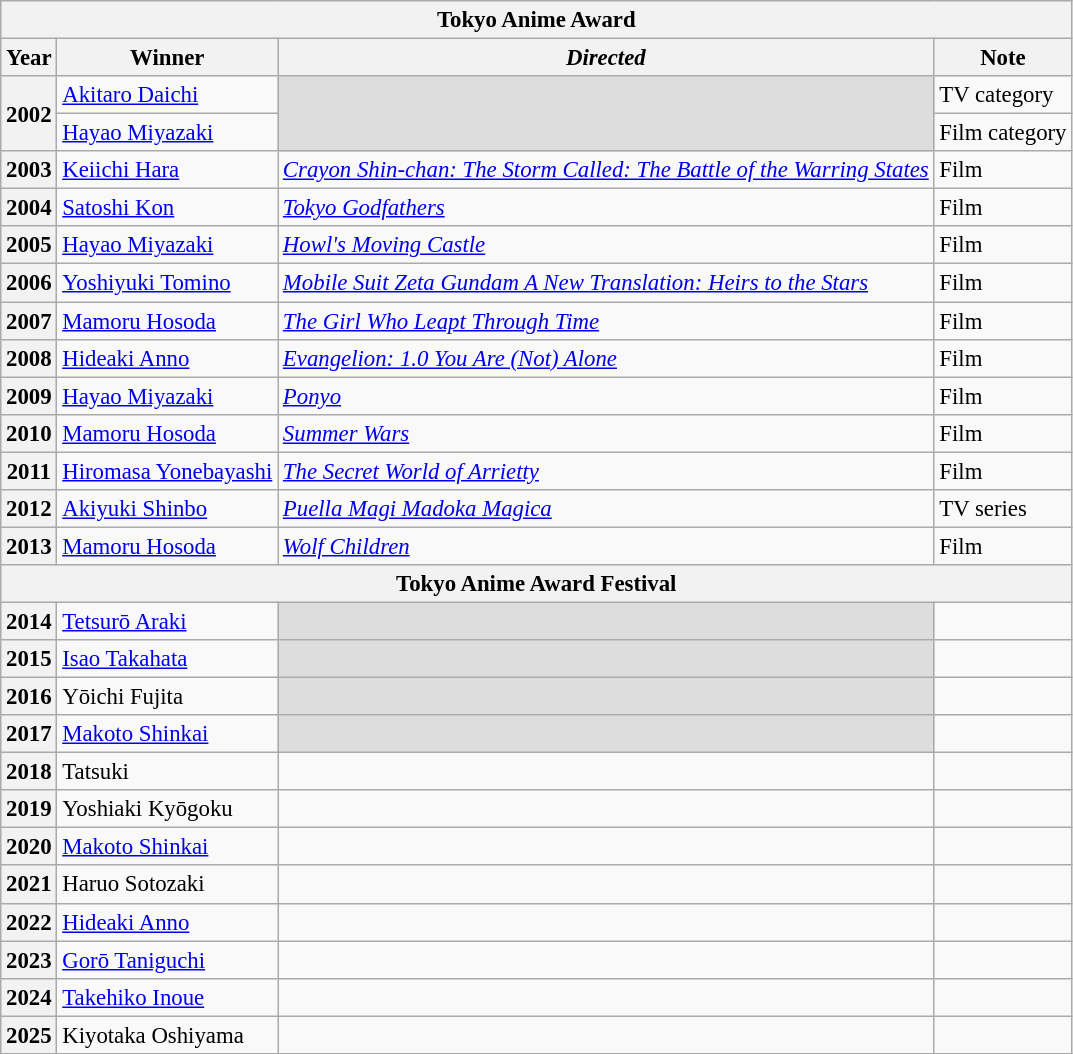<table class="wikitable" style="font-size: 95%;">
<tr>
<th colspan="4">Tokyo Anime Award</th>
</tr>
<tr>
<th>Year</th>
<th>Winner</th>
<th><em>Directed</em></th>
<th>Note</th>
</tr>
<tr>
<th rowspan="2">2002</th>
<td><a href='#'>Akitaro Daichi</a></td>
<td rowspan="2" bgcolor="#DDDDDD"></td>
<td>TV category</td>
</tr>
<tr>
<td><a href='#'>Hayao Miyazaki</a></td>
<td>Film category</td>
</tr>
<tr>
<th>2003</th>
<td><a href='#'>Keiichi Hara</a></td>
<td><em><a href='#'>Crayon Shin-chan: The Storm Called: The Battle of the Warring States</a></em></td>
<td>Film</td>
</tr>
<tr>
<th>2004</th>
<td><a href='#'>Satoshi Kon</a></td>
<td><em><a href='#'>Tokyo Godfathers</a></em></td>
<td>Film</td>
</tr>
<tr>
<th>2005</th>
<td><a href='#'>Hayao Miyazaki</a></td>
<td><em><a href='#'>Howl's Moving Castle</a></em></td>
<td>Film</td>
</tr>
<tr>
<th>2006</th>
<td><a href='#'>Yoshiyuki Tomino</a></td>
<td><em><a href='#'>Mobile Suit Zeta Gundam A New Translation: Heirs to the Stars</a></em></td>
<td>Film</td>
</tr>
<tr>
<th>2007</th>
<td><a href='#'>Mamoru Hosoda</a></td>
<td><em><a href='#'>The Girl Who Leapt Through Time</a></em></td>
<td>Film</td>
</tr>
<tr>
<th>2008</th>
<td><a href='#'>Hideaki Anno</a></td>
<td><em><a href='#'>Evangelion: 1.0 You Are (Not) Alone</a></em></td>
<td>Film</td>
</tr>
<tr>
<th>2009</th>
<td><a href='#'>Hayao Miyazaki</a></td>
<td><em><a href='#'>Ponyo</a></em></td>
<td>Film</td>
</tr>
<tr>
<th>2010</th>
<td><a href='#'>Mamoru Hosoda</a></td>
<td><em><a href='#'>Summer Wars</a></em></td>
<td>Film</td>
</tr>
<tr>
<th>2011</th>
<td><a href='#'>Hiromasa Yonebayashi</a></td>
<td><em><a href='#'>The Secret World of Arrietty</a></em></td>
<td>Film</td>
</tr>
<tr>
<th>2012</th>
<td><a href='#'>Akiyuki Shinbo</a></td>
<td><em><a href='#'>Puella Magi Madoka Magica</a></em></td>
<td>TV series</td>
</tr>
<tr>
<th>2013</th>
<td><a href='#'>Mamoru Hosoda</a></td>
<td><em><a href='#'>Wolf Children</a></em></td>
<td>Film</td>
</tr>
<tr>
<th colspan="4">Tokyo Anime Award Festival</th>
</tr>
<tr>
<th>2014</th>
<td><a href='#'>Tetsurō Araki</a></td>
<td bgcolor="#DDDDDD"></td>
<td></td>
</tr>
<tr>
<th>2015</th>
<td><a href='#'>Isao Takahata</a></td>
<td bgcolor="#DDDDDD"></td>
<td></td>
</tr>
<tr>
<th>2016</th>
<td>Yōichi Fujita</td>
<td bgcolor="#DDDDDD"></td>
<td></td>
</tr>
<tr>
<th>2017</th>
<td><a href='#'>Makoto Shinkai</a> </td>
<td bgcolor="#DDDDDD"></td>
<td></td>
</tr>
<tr>
<th>2018</th>
<td>Tatsuki</td>
<td></td>
<td></td>
</tr>
<tr>
<th>2019</th>
<td>Yoshiaki Kyōgoku</td>
<td></td>
<td></td>
</tr>
<tr>
<th>2020</th>
<td><a href='#'>Makoto Shinkai</a></td>
<td></td>
<td></td>
</tr>
<tr>
<th>2021</th>
<td>Haruo Sotozaki</td>
<td></td>
<td></td>
</tr>
<tr>
<th>2022</th>
<td><a href='#'>Hideaki Anno</a></td>
<td></td>
<td></td>
</tr>
<tr>
<th>2023</th>
<td><a href='#'>Gorō Taniguchi</a></td>
<td></td>
<td></td>
</tr>
<tr>
<th>2024</th>
<td><a href='#'>Takehiko Inoue</a></td>
<td></td>
<td></td>
</tr>
<tr>
<th>2025</th>
<td>Kiyotaka Oshiyama</td>
<td></td>
<td></td>
</tr>
<tr>
</tr>
</table>
